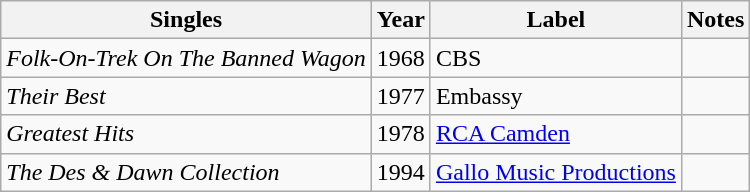<table class="wikitable">
<tr>
<th>Singles</th>
<th>Year</th>
<th>Label</th>
<th>Notes</th>
</tr>
<tr |->
<td><em>Folk-On-Trek On The Banned Wagon</em></td>
<td>1968</td>
<td>CBS</td>
<td></td>
</tr>
<tr>
<td><em>Their Best</em></td>
<td>1977</td>
<td>Embassy</td>
<td></td>
</tr>
<tr>
<td><em>Greatest Hits</em></td>
<td>1978</td>
<td><a href='#'>RCA Camden</a></td>
<td></td>
</tr>
<tr>
<td><em>The Des & Dawn Collection</em></td>
<td>1994</td>
<td><a href='#'>Gallo Music Productions</a></td>
<td></td>
</tr>
</table>
